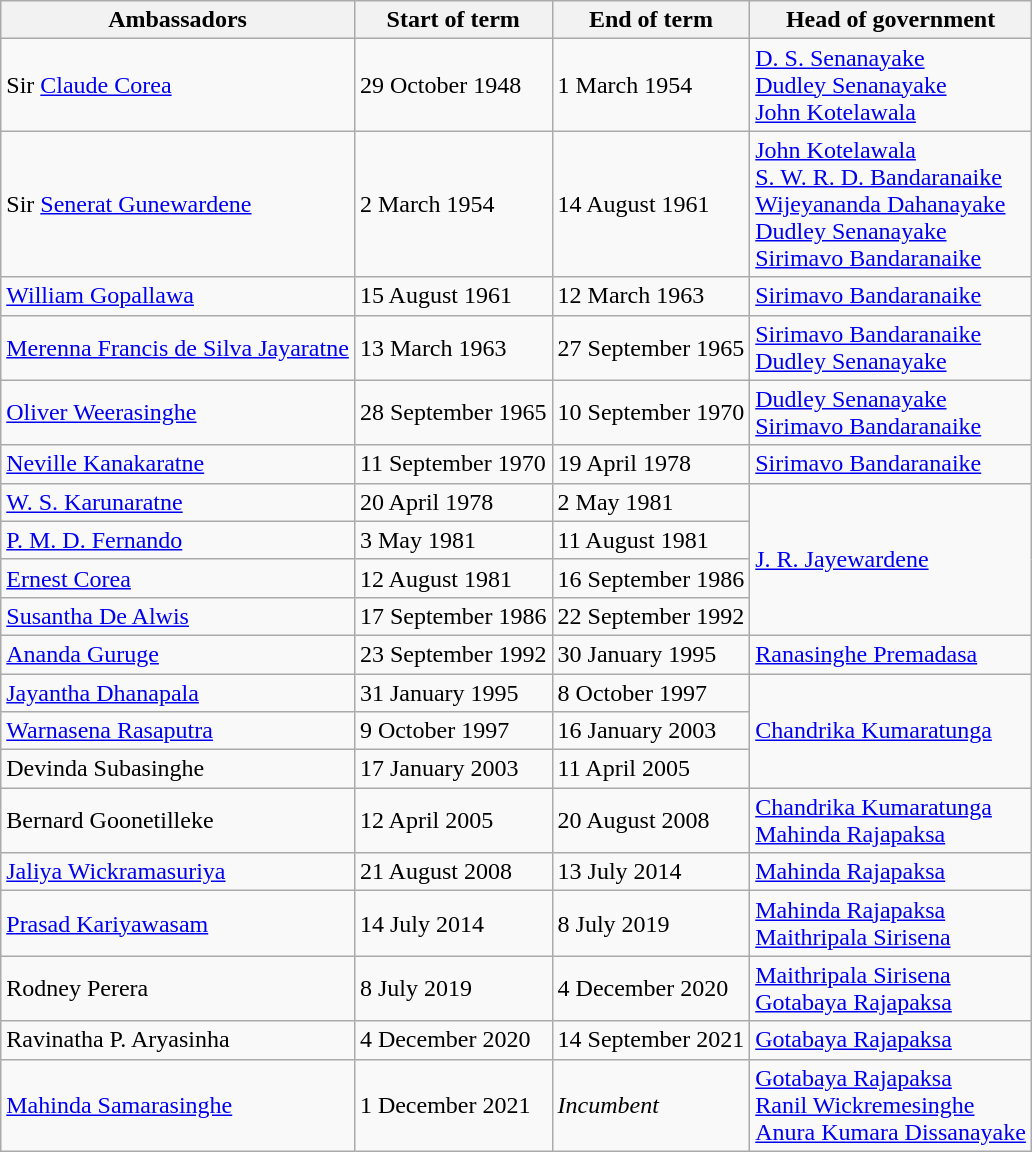<table class="wikitable">
<tr>
<th>Ambassadors</th>
<th>Start of term</th>
<th>End of term</th>
<th>Head of government</th>
</tr>
<tr>
<td>Sir <a href='#'>Claude Corea</a></td>
<td>29 October 1948</td>
<td>1 March 1954</td>
<td><a href='#'>D. S. Senanayake</a><br><a href='#'>Dudley Senanayake</a><br><a href='#'>John Kotelawala</a></td>
</tr>
<tr>
<td>Sir <a href='#'>Senerat Gunewardene</a></td>
<td>2 March 1954</td>
<td>14 August 1961</td>
<td><a href='#'>John Kotelawala</a><br><a href='#'>S. W. R. D. Bandaranaike</a><br><a href='#'>Wijeyananda Dahanayake</a><br><a href='#'>Dudley Senanayake</a><br><a href='#'>Sirimavo Bandaranaike</a></td>
</tr>
<tr>
<td><a href='#'>William Gopallawa</a></td>
<td>15 August 1961</td>
<td>12 March 1963</td>
<td><a href='#'>Sirimavo Bandaranaike</a></td>
</tr>
<tr>
<td><a href='#'>Merenna Francis de Silva Jayaratne</a></td>
<td>13 March 1963</td>
<td>27 September 1965</td>
<td><a href='#'>Sirimavo Bandaranaike</a><br><a href='#'>Dudley Senanayake</a></td>
</tr>
<tr>
<td><a href='#'>Oliver Weerasinghe</a></td>
<td>28 September 1965</td>
<td>10 September 1970</td>
<td><a href='#'>Dudley Senanayake</a><br><a href='#'>Sirimavo Bandaranaike</a></td>
</tr>
<tr>
<td><a href='#'>Neville Kanakaratne</a></td>
<td>11 September 1970</td>
<td>19 April 1978</td>
<td><a href='#'>Sirimavo Bandaranaike</a></td>
</tr>
<tr>
<td><a href='#'>W. S. Karunaratne</a></td>
<td>20 April 1978</td>
<td>2 May 1981</td>
<td rowspan="4"><a href='#'>J. R. Jayewardene</a></td>
</tr>
<tr>
<td><a href='#'>P. M. D. Fernando</a></td>
<td>3 May 1981</td>
<td>11 August 1981</td>
</tr>
<tr>
<td><a href='#'>Ernest Corea</a></td>
<td>12 August 1981</td>
<td>16 September 1986</td>
</tr>
<tr>
<td><a href='#'>Susantha De Alwis</a></td>
<td>17 September 1986</td>
<td>22 September 1992</td>
</tr>
<tr>
<td><a href='#'>Ananda Guruge</a></td>
<td>23 September 1992</td>
<td>30 January 1995</td>
<td><a href='#'>Ranasinghe Premadasa</a></td>
</tr>
<tr>
<td><a href='#'>Jayantha Dhanapala</a></td>
<td>31 January 1995</td>
<td>8 October 1997</td>
<td rowspan="3"><a href='#'>Chandrika Kumaratunga</a></td>
</tr>
<tr>
<td><a href='#'>Warnasena Rasaputra</a></td>
<td>9 October 1997</td>
<td>16 January 2003</td>
</tr>
<tr>
<td>Devinda Subasinghe</td>
<td>17 January 2003</td>
<td>11 April 2005</td>
</tr>
<tr>
<td>Bernard Goonetilleke</td>
<td>12 April 2005</td>
<td>20 August 2008</td>
<td><a href='#'>Chandrika Kumaratunga</a><br><a href='#'>Mahinda Rajapaksa</a></td>
</tr>
<tr>
<td><a href='#'>Jaliya Wickramasuriya</a></td>
<td>21 August 2008</td>
<td>13 July 2014</td>
<td><a href='#'>Mahinda Rajapaksa</a></td>
</tr>
<tr>
<td><a href='#'>Prasad Kariyawasam</a></td>
<td>14 July 2014</td>
<td>8 July 2019</td>
<td><a href='#'>Mahinda Rajapaksa</a><br><a href='#'>Maithripala Sirisena</a></td>
</tr>
<tr>
<td>Rodney Perera</td>
<td>8 July 2019</td>
<td>4 December 2020</td>
<td><a href='#'>Maithripala Sirisena</a><br><a href='#'>Gotabaya Rajapaksa</a></td>
</tr>
<tr>
<td>Ravinatha P. Aryasinha</td>
<td>4 December 2020</td>
<td>14 September 2021</td>
<td><a href='#'>Gotabaya Rajapaksa</a></td>
</tr>
<tr>
<td><a href='#'>Mahinda Samarasinghe</a></td>
<td>1 December 2021</td>
<td><em>Incumbent</em></td>
<td><a href='#'>Gotabaya Rajapaksa</a><br><a href='#'>Ranil Wickremesinghe</a><br><a href='#'>Anura Kumara Dissanayake</a></td>
</tr>
</table>
